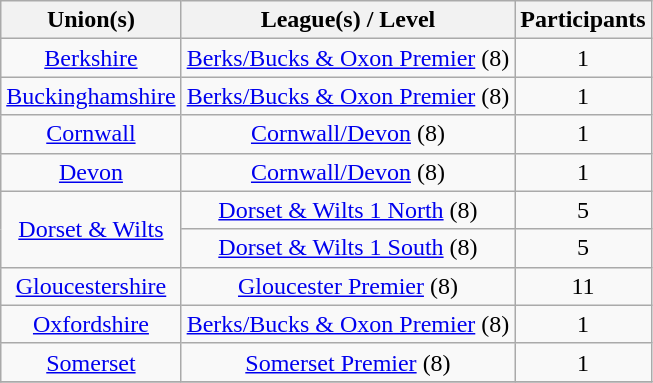<table class="wikitable" style="text-align: center">
<tr>
<th>Union(s)</th>
<th>League(s) / Level</th>
<th>Participants</th>
</tr>
<tr>
<td><a href='#'>Berkshire</a></td>
<td><a href='#'>Berks/Bucks & Oxon Premier</a> (8)</td>
<td>1</td>
</tr>
<tr>
<td><a href='#'>Buckinghamshire</a></td>
<td><a href='#'>Berks/Bucks & Oxon Premier</a> (8)</td>
<td>1</td>
</tr>
<tr>
<td><a href='#'>Cornwall</a></td>
<td><a href='#'>Cornwall/Devon</a> (8)</td>
<td>1</td>
</tr>
<tr>
<td><a href='#'>Devon</a></td>
<td><a href='#'>Cornwall/Devon</a> (8)</td>
<td>1</td>
</tr>
<tr>
<td rowspan=2><a href='#'>Dorset & Wilts</a></td>
<td><a href='#'>Dorset & Wilts 1 North</a> (8)</td>
<td>5</td>
</tr>
<tr>
<td><a href='#'>Dorset & Wilts 1 South</a> (8)</td>
<td>5</td>
</tr>
<tr>
<td><a href='#'>Gloucestershire</a></td>
<td><a href='#'>Gloucester Premier</a> (8)</td>
<td>11</td>
</tr>
<tr>
<td><a href='#'>Oxfordshire</a></td>
<td><a href='#'>Berks/Bucks & Oxon Premier</a> (8)</td>
<td>1</td>
</tr>
<tr>
<td><a href='#'>Somerset</a></td>
<td><a href='#'>Somerset Premier</a> (8)</td>
<td>1</td>
</tr>
<tr>
</tr>
</table>
